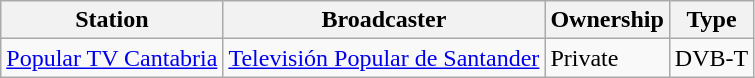<table class="wikitable">
<tr>
<th>Station</th>
<th>Broadcaster</th>
<th>Ownership</th>
<th>Type</th>
</tr>
<tr>
<td><a href='#'>Popular TV Cantabria</a></td>
<td><a href='#'>Televisión Popular de Santander</a></td>
<td>Private</td>
<td>DVB-T</td>
</tr>
</table>
